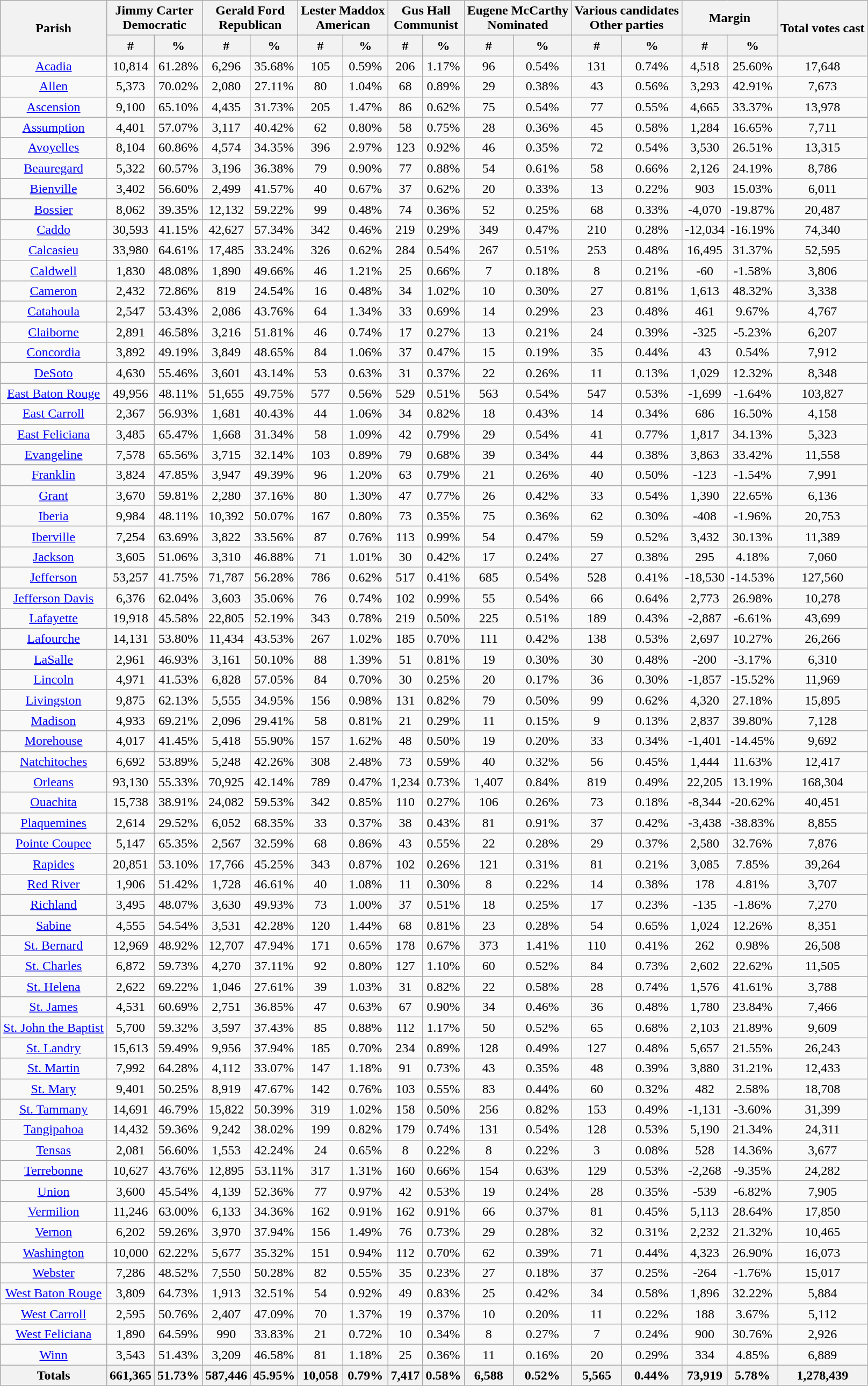<table class="wikitable sortable">
<tr>
<th rowspan="2">Parish</th>
<th colspan="2">Jimmy Carter<br>Democratic</th>
<th colspan="2">Gerald Ford<br>Republican</th>
<th colspan="2">Lester Maddox<br>American</th>
<th colspan="2">Gus Hall<br>Communist</th>
<th colspan="2">Eugene McCarthy<br>Nominated</th>
<th colspan="2">Various candidates<br>Other parties</th>
<th colspan="2">Margin</th>
<th rowspan="2">Total votes cast</th>
</tr>
<tr style="text-align:center;">
<th data-sort-type="number">#</th>
<th data-sort-type="number">%</th>
<th data-sort-type="number">#</th>
<th data-sort-type="number">%</th>
<th data-sort-type="number">#</th>
<th data-sort-type="number">%</th>
<th data-sort-type="number">#</th>
<th data-sort-type="number">%</th>
<th data-sort-type="number">#</th>
<th data-sort-type="number">%</th>
<th data-sort-type="number">#</th>
<th data-sort-type="number">%</th>
<th data-sort-type="number">#</th>
<th data-sort-type="number">%</th>
</tr>
<tr style="text-align:center;">
<td><a href='#'>Acadia</a></td>
<td>10,814</td>
<td>61.28%</td>
<td>6,296</td>
<td>35.68%</td>
<td>105</td>
<td>0.59%</td>
<td>206</td>
<td>1.17%</td>
<td>96</td>
<td>0.54%</td>
<td>131</td>
<td>0.74%</td>
<td>4,518</td>
<td>25.60%</td>
<td>17,648</td>
</tr>
<tr style="text-align:center;">
<td><a href='#'>Allen</a></td>
<td>5,373</td>
<td>70.02%</td>
<td>2,080</td>
<td>27.11%</td>
<td>80</td>
<td>1.04%</td>
<td>68</td>
<td>0.89%</td>
<td>29</td>
<td>0.38%</td>
<td>43</td>
<td>0.56%</td>
<td>3,293</td>
<td>42.91%</td>
<td>7,673</td>
</tr>
<tr style="text-align:center;">
<td><a href='#'>Ascension</a></td>
<td>9,100</td>
<td>65.10%</td>
<td>4,435</td>
<td>31.73%</td>
<td>205</td>
<td>1.47%</td>
<td>86</td>
<td>0.62%</td>
<td>75</td>
<td>0.54%</td>
<td>77</td>
<td>0.55%</td>
<td>4,665</td>
<td>33.37%</td>
<td>13,978</td>
</tr>
<tr style="text-align:center;">
<td><a href='#'>Assumption</a></td>
<td>4,401</td>
<td>57.07%</td>
<td>3,117</td>
<td>40.42%</td>
<td>62</td>
<td>0.80%</td>
<td>58</td>
<td>0.75%</td>
<td>28</td>
<td>0.36%</td>
<td>45</td>
<td>0.58%</td>
<td>1,284</td>
<td>16.65%</td>
<td>7,711</td>
</tr>
<tr style="text-align:center;">
<td><a href='#'>Avoyelles</a></td>
<td>8,104</td>
<td>60.86%</td>
<td>4,574</td>
<td>34.35%</td>
<td>396</td>
<td>2.97%</td>
<td>123</td>
<td>0.92%</td>
<td>46</td>
<td>0.35%</td>
<td>72</td>
<td>0.54%</td>
<td>3,530</td>
<td>26.51%</td>
<td>13,315</td>
</tr>
<tr style="text-align:center;">
<td><a href='#'>Beauregard</a></td>
<td>5,322</td>
<td>60.57%</td>
<td>3,196</td>
<td>36.38%</td>
<td>79</td>
<td>0.90%</td>
<td>77</td>
<td>0.88%</td>
<td>54</td>
<td>0.61%</td>
<td>58</td>
<td>0.66%</td>
<td>2,126</td>
<td>24.19%</td>
<td>8,786</td>
</tr>
<tr style="text-align:center;">
<td><a href='#'>Bienville</a></td>
<td>3,402</td>
<td>56.60%</td>
<td>2,499</td>
<td>41.57%</td>
<td>40</td>
<td>0.67%</td>
<td>37</td>
<td>0.62%</td>
<td>20</td>
<td>0.33%</td>
<td>13</td>
<td>0.22%</td>
<td>903</td>
<td>15.03%</td>
<td>6,011</td>
</tr>
<tr style="text-align:center;">
<td><a href='#'>Bossier</a></td>
<td>8,062</td>
<td>39.35%</td>
<td>12,132</td>
<td>59.22%</td>
<td>99</td>
<td>0.48%</td>
<td>74</td>
<td>0.36%</td>
<td>52</td>
<td>0.25%</td>
<td>68</td>
<td>0.33%</td>
<td>-4,070</td>
<td>-19.87%</td>
<td>20,487</td>
</tr>
<tr style="text-align:center;">
<td><a href='#'>Caddo</a></td>
<td>30,593</td>
<td>41.15%</td>
<td>42,627</td>
<td>57.34%</td>
<td>342</td>
<td>0.46%</td>
<td>219</td>
<td>0.29%</td>
<td>349</td>
<td>0.47%</td>
<td>210</td>
<td>0.28%</td>
<td>-12,034</td>
<td>-16.19%</td>
<td>74,340</td>
</tr>
<tr style="text-align:center;">
<td><a href='#'>Calcasieu</a></td>
<td>33,980</td>
<td>64.61%</td>
<td>17,485</td>
<td>33.24%</td>
<td>326</td>
<td>0.62%</td>
<td>284</td>
<td>0.54%</td>
<td>267</td>
<td>0.51%</td>
<td>253</td>
<td>0.48%</td>
<td>16,495</td>
<td>31.37%</td>
<td>52,595</td>
</tr>
<tr style="text-align:center;">
<td><a href='#'>Caldwell</a></td>
<td>1,830</td>
<td>48.08%</td>
<td>1,890</td>
<td>49.66%</td>
<td>46</td>
<td>1.21%</td>
<td>25</td>
<td>0.66%</td>
<td>7</td>
<td>0.18%</td>
<td>8</td>
<td>0.21%</td>
<td>-60</td>
<td>-1.58%</td>
<td>3,806</td>
</tr>
<tr style="text-align:center;">
<td><a href='#'>Cameron</a></td>
<td>2,432</td>
<td>72.86%</td>
<td>819</td>
<td>24.54%</td>
<td>16</td>
<td>0.48%</td>
<td>34</td>
<td>1.02%</td>
<td>10</td>
<td>0.30%</td>
<td>27</td>
<td>0.81%</td>
<td>1,613</td>
<td>48.32%</td>
<td>3,338</td>
</tr>
<tr style="text-align:center;">
<td><a href='#'>Catahoula</a></td>
<td>2,547</td>
<td>53.43%</td>
<td>2,086</td>
<td>43.76%</td>
<td>64</td>
<td>1.34%</td>
<td>33</td>
<td>0.69%</td>
<td>14</td>
<td>0.29%</td>
<td>23</td>
<td>0.48%</td>
<td>461</td>
<td>9.67%</td>
<td>4,767</td>
</tr>
<tr style="text-align:center;">
<td><a href='#'>Claiborne</a></td>
<td>2,891</td>
<td>46.58%</td>
<td>3,216</td>
<td>51.81%</td>
<td>46</td>
<td>0.74%</td>
<td>17</td>
<td>0.27%</td>
<td>13</td>
<td>0.21%</td>
<td>24</td>
<td>0.39%</td>
<td>-325</td>
<td>-5.23%</td>
<td>6,207</td>
</tr>
<tr style="text-align:center;">
<td><a href='#'>Concordia</a></td>
<td>3,892</td>
<td>49.19%</td>
<td>3,849</td>
<td>48.65%</td>
<td>84</td>
<td>1.06%</td>
<td>37</td>
<td>0.47%</td>
<td>15</td>
<td>0.19%</td>
<td>35</td>
<td>0.44%</td>
<td>43</td>
<td>0.54%</td>
<td>7,912</td>
</tr>
<tr style="text-align:center;">
<td><a href='#'>DeSoto</a></td>
<td>4,630</td>
<td>55.46%</td>
<td>3,601</td>
<td>43.14%</td>
<td>53</td>
<td>0.63%</td>
<td>31</td>
<td>0.37%</td>
<td>22</td>
<td>0.26%</td>
<td>11</td>
<td>0.13%</td>
<td>1,029</td>
<td>12.32%</td>
<td>8,348</td>
</tr>
<tr style="text-align:center;">
<td><a href='#'>East Baton Rouge</a></td>
<td>49,956</td>
<td>48.11%</td>
<td>51,655</td>
<td>49.75%</td>
<td>577</td>
<td>0.56%</td>
<td>529</td>
<td>0.51%</td>
<td>563</td>
<td>0.54%</td>
<td>547</td>
<td>0.53%</td>
<td>-1,699</td>
<td>-1.64%</td>
<td>103,827</td>
</tr>
<tr style="text-align:center;">
<td><a href='#'>East Carroll</a></td>
<td>2,367</td>
<td>56.93%</td>
<td>1,681</td>
<td>40.43%</td>
<td>44</td>
<td>1.06%</td>
<td>34</td>
<td>0.82%</td>
<td>18</td>
<td>0.43%</td>
<td>14</td>
<td>0.34%</td>
<td>686</td>
<td>16.50%</td>
<td>4,158</td>
</tr>
<tr style="text-align:center;">
<td><a href='#'>East Feliciana</a></td>
<td>3,485</td>
<td>65.47%</td>
<td>1,668</td>
<td>31.34%</td>
<td>58</td>
<td>1.09%</td>
<td>42</td>
<td>0.79%</td>
<td>29</td>
<td>0.54%</td>
<td>41</td>
<td>0.77%</td>
<td>1,817</td>
<td>34.13%</td>
<td>5,323</td>
</tr>
<tr style="text-align:center;">
<td><a href='#'>Evangeline</a></td>
<td>7,578</td>
<td>65.56%</td>
<td>3,715</td>
<td>32.14%</td>
<td>103</td>
<td>0.89%</td>
<td>79</td>
<td>0.68%</td>
<td>39</td>
<td>0.34%</td>
<td>44</td>
<td>0.38%</td>
<td>3,863</td>
<td>33.42%</td>
<td>11,558</td>
</tr>
<tr style="text-align:center;">
<td><a href='#'>Franklin</a></td>
<td>3,824</td>
<td>47.85%</td>
<td>3,947</td>
<td>49.39%</td>
<td>96</td>
<td>1.20%</td>
<td>63</td>
<td>0.79%</td>
<td>21</td>
<td>0.26%</td>
<td>40</td>
<td>0.50%</td>
<td>-123</td>
<td>-1.54%</td>
<td>7,991</td>
</tr>
<tr style="text-align:center;">
<td><a href='#'>Grant</a></td>
<td>3,670</td>
<td>59.81%</td>
<td>2,280</td>
<td>37.16%</td>
<td>80</td>
<td>1.30%</td>
<td>47</td>
<td>0.77%</td>
<td>26</td>
<td>0.42%</td>
<td>33</td>
<td>0.54%</td>
<td>1,390</td>
<td>22.65%</td>
<td>6,136</td>
</tr>
<tr style="text-align:center;">
<td><a href='#'>Iberia</a></td>
<td>9,984</td>
<td>48.11%</td>
<td>10,392</td>
<td>50.07%</td>
<td>167</td>
<td>0.80%</td>
<td>73</td>
<td>0.35%</td>
<td>75</td>
<td>0.36%</td>
<td>62</td>
<td>0.30%</td>
<td>-408</td>
<td>-1.96%</td>
<td>20,753</td>
</tr>
<tr style="text-align:center;">
<td><a href='#'>Iberville</a></td>
<td>7,254</td>
<td>63.69%</td>
<td>3,822</td>
<td>33.56%</td>
<td>87</td>
<td>0.76%</td>
<td>113</td>
<td>0.99%</td>
<td>54</td>
<td>0.47%</td>
<td>59</td>
<td>0.52%</td>
<td>3,432</td>
<td>30.13%</td>
<td>11,389</td>
</tr>
<tr style="text-align:center;">
<td><a href='#'>Jackson</a></td>
<td>3,605</td>
<td>51.06%</td>
<td>3,310</td>
<td>46.88%</td>
<td>71</td>
<td>1.01%</td>
<td>30</td>
<td>0.42%</td>
<td>17</td>
<td>0.24%</td>
<td>27</td>
<td>0.38%</td>
<td>295</td>
<td>4.18%</td>
<td>7,060</td>
</tr>
<tr style="text-align:center;">
<td><a href='#'>Jefferson</a></td>
<td>53,257</td>
<td>41.75%</td>
<td>71,787</td>
<td>56.28%</td>
<td>786</td>
<td>0.62%</td>
<td>517</td>
<td>0.41%</td>
<td>685</td>
<td>0.54%</td>
<td>528</td>
<td>0.41%</td>
<td>-18,530</td>
<td>-14.53%</td>
<td>127,560</td>
</tr>
<tr style="text-align:center;">
<td><a href='#'>Jefferson Davis</a></td>
<td>6,376</td>
<td>62.04%</td>
<td>3,603</td>
<td>35.06%</td>
<td>76</td>
<td>0.74%</td>
<td>102</td>
<td>0.99%</td>
<td>55</td>
<td>0.54%</td>
<td>66</td>
<td>0.64%</td>
<td>2,773</td>
<td>26.98%</td>
<td>10,278</td>
</tr>
<tr style="text-align:center;">
<td><a href='#'>Lafayette</a></td>
<td>19,918</td>
<td>45.58%</td>
<td>22,805</td>
<td>52.19%</td>
<td>343</td>
<td>0.78%</td>
<td>219</td>
<td>0.50%</td>
<td>225</td>
<td>0.51%</td>
<td>189</td>
<td>0.43%</td>
<td>-2,887</td>
<td>-6.61%</td>
<td>43,699</td>
</tr>
<tr style="text-align:center;">
<td><a href='#'>Lafourche</a></td>
<td>14,131</td>
<td>53.80%</td>
<td>11,434</td>
<td>43.53%</td>
<td>267</td>
<td>1.02%</td>
<td>185</td>
<td>0.70%</td>
<td>111</td>
<td>0.42%</td>
<td>138</td>
<td>0.53%</td>
<td>2,697</td>
<td>10.27%</td>
<td>26,266</td>
</tr>
<tr style="text-align:center;">
<td><a href='#'>LaSalle</a></td>
<td>2,961</td>
<td>46.93%</td>
<td>3,161</td>
<td>50.10%</td>
<td>88</td>
<td>1.39%</td>
<td>51</td>
<td>0.81%</td>
<td>19</td>
<td>0.30%</td>
<td>30</td>
<td>0.48%</td>
<td>-200</td>
<td>-3.17%</td>
<td>6,310</td>
</tr>
<tr style="text-align:center;">
<td><a href='#'>Lincoln</a></td>
<td>4,971</td>
<td>41.53%</td>
<td>6,828</td>
<td>57.05%</td>
<td>84</td>
<td>0.70%</td>
<td>30</td>
<td>0.25%</td>
<td>20</td>
<td>0.17%</td>
<td>36</td>
<td>0.30%</td>
<td>-1,857</td>
<td>-15.52%</td>
<td>11,969</td>
</tr>
<tr style="text-align:center;">
<td><a href='#'>Livingston</a></td>
<td>9,875</td>
<td>62.13%</td>
<td>5,555</td>
<td>34.95%</td>
<td>156</td>
<td>0.98%</td>
<td>131</td>
<td>0.82%</td>
<td>79</td>
<td>0.50%</td>
<td>99</td>
<td>0.62%</td>
<td>4,320</td>
<td>27.18%</td>
<td>15,895</td>
</tr>
<tr style="text-align:center;">
<td><a href='#'>Madison</a></td>
<td>4,933</td>
<td>69.21%</td>
<td>2,096</td>
<td>29.41%</td>
<td>58</td>
<td>0.81%</td>
<td>21</td>
<td>0.29%</td>
<td>11</td>
<td>0.15%</td>
<td>9</td>
<td>0.13%</td>
<td>2,837</td>
<td>39.80%</td>
<td>7,128</td>
</tr>
<tr style="text-align:center;">
<td><a href='#'>Morehouse</a></td>
<td>4,017</td>
<td>41.45%</td>
<td>5,418</td>
<td>55.90%</td>
<td>157</td>
<td>1.62%</td>
<td>48</td>
<td>0.50%</td>
<td>19</td>
<td>0.20%</td>
<td>33</td>
<td>0.34%</td>
<td>-1,401</td>
<td>-14.45%</td>
<td>9,692</td>
</tr>
<tr style="text-align:center;">
<td><a href='#'>Natchitoches</a></td>
<td>6,692</td>
<td>53.89%</td>
<td>5,248</td>
<td>42.26%</td>
<td>308</td>
<td>2.48%</td>
<td>73</td>
<td>0.59%</td>
<td>40</td>
<td>0.32%</td>
<td>56</td>
<td>0.45%</td>
<td>1,444</td>
<td>11.63%</td>
<td>12,417</td>
</tr>
<tr style="text-align:center;">
<td><a href='#'>Orleans</a></td>
<td>93,130</td>
<td>55.33%</td>
<td>70,925</td>
<td>42.14%</td>
<td>789</td>
<td>0.47%</td>
<td>1,234</td>
<td>0.73%</td>
<td>1,407</td>
<td>0.84%</td>
<td>819</td>
<td>0.49%</td>
<td>22,205</td>
<td>13.19%</td>
<td>168,304</td>
</tr>
<tr style="text-align:center;">
<td><a href='#'>Ouachita</a></td>
<td>15,738</td>
<td>38.91%</td>
<td>24,082</td>
<td>59.53%</td>
<td>342</td>
<td>0.85%</td>
<td>110</td>
<td>0.27%</td>
<td>106</td>
<td>0.26%</td>
<td>73</td>
<td>0.18%</td>
<td>-8,344</td>
<td>-20.62%</td>
<td>40,451</td>
</tr>
<tr style="text-align:center;">
<td><a href='#'>Plaquemines</a></td>
<td>2,614</td>
<td>29.52%</td>
<td>6,052</td>
<td>68.35%</td>
<td>33</td>
<td>0.37%</td>
<td>38</td>
<td>0.43%</td>
<td>81</td>
<td>0.91%</td>
<td>37</td>
<td>0.42%</td>
<td>-3,438</td>
<td>-38.83%</td>
<td>8,855</td>
</tr>
<tr style="text-align:center;">
<td><a href='#'>Pointe Coupee</a></td>
<td>5,147</td>
<td>65.35%</td>
<td>2,567</td>
<td>32.59%</td>
<td>68</td>
<td>0.86%</td>
<td>43</td>
<td>0.55%</td>
<td>22</td>
<td>0.28%</td>
<td>29</td>
<td>0.37%</td>
<td>2,580</td>
<td>32.76%</td>
<td>7,876</td>
</tr>
<tr style="text-align:center;">
<td><a href='#'>Rapides</a></td>
<td>20,851</td>
<td>53.10%</td>
<td>17,766</td>
<td>45.25%</td>
<td>343</td>
<td>0.87%</td>
<td>102</td>
<td>0.26%</td>
<td>121</td>
<td>0.31%</td>
<td>81</td>
<td>0.21%</td>
<td>3,085</td>
<td>7.85%</td>
<td>39,264</td>
</tr>
<tr style="text-align:center;">
<td><a href='#'>Red River</a></td>
<td>1,906</td>
<td>51.42%</td>
<td>1,728</td>
<td>46.61%</td>
<td>40</td>
<td>1.08%</td>
<td>11</td>
<td>0.30%</td>
<td>8</td>
<td>0.22%</td>
<td>14</td>
<td>0.38%</td>
<td>178</td>
<td>4.81%</td>
<td>3,707</td>
</tr>
<tr style="text-align:center;">
<td><a href='#'>Richland</a></td>
<td>3,495</td>
<td>48.07%</td>
<td>3,630</td>
<td>49.93%</td>
<td>73</td>
<td>1.00%</td>
<td>37</td>
<td>0.51%</td>
<td>18</td>
<td>0.25%</td>
<td>17</td>
<td>0.23%</td>
<td>-135</td>
<td>-1.86%</td>
<td>7,270</td>
</tr>
<tr style="text-align:center;">
<td><a href='#'>Sabine</a></td>
<td>4,555</td>
<td>54.54%</td>
<td>3,531</td>
<td>42.28%</td>
<td>120</td>
<td>1.44%</td>
<td>68</td>
<td>0.81%</td>
<td>23</td>
<td>0.28%</td>
<td>54</td>
<td>0.65%</td>
<td>1,024</td>
<td>12.26%</td>
<td>8,351</td>
</tr>
<tr style="text-align:center;">
<td><a href='#'>St. Bernard</a></td>
<td>12,969</td>
<td>48.92%</td>
<td>12,707</td>
<td>47.94%</td>
<td>171</td>
<td>0.65%</td>
<td>178</td>
<td>0.67%</td>
<td>373</td>
<td>1.41%</td>
<td>110</td>
<td>0.41%</td>
<td>262</td>
<td>0.98%</td>
<td>26,508</td>
</tr>
<tr style="text-align:center;">
<td><a href='#'>St. Charles</a></td>
<td>6,872</td>
<td>59.73%</td>
<td>4,270</td>
<td>37.11%</td>
<td>92</td>
<td>0.80%</td>
<td>127</td>
<td>1.10%</td>
<td>60</td>
<td>0.52%</td>
<td>84</td>
<td>0.73%</td>
<td>2,602</td>
<td>22.62%</td>
<td>11,505</td>
</tr>
<tr style="text-align:center;">
<td><a href='#'>St. Helena</a></td>
<td>2,622</td>
<td>69.22%</td>
<td>1,046</td>
<td>27.61%</td>
<td>39</td>
<td>1.03%</td>
<td>31</td>
<td>0.82%</td>
<td>22</td>
<td>0.58%</td>
<td>28</td>
<td>0.74%</td>
<td>1,576</td>
<td>41.61%</td>
<td>3,788</td>
</tr>
<tr style="text-align:center;">
<td><a href='#'>St. James</a></td>
<td>4,531</td>
<td>60.69%</td>
<td>2,751</td>
<td>36.85%</td>
<td>47</td>
<td>0.63%</td>
<td>67</td>
<td>0.90%</td>
<td>34</td>
<td>0.46%</td>
<td>36</td>
<td>0.48%</td>
<td>1,780</td>
<td>23.84%</td>
<td>7,466</td>
</tr>
<tr style="text-align:center;">
<td><a href='#'>St. John the Baptist</a></td>
<td>5,700</td>
<td>59.32%</td>
<td>3,597</td>
<td>37.43%</td>
<td>85</td>
<td>0.88%</td>
<td>112</td>
<td>1.17%</td>
<td>50</td>
<td>0.52%</td>
<td>65</td>
<td>0.68%</td>
<td>2,103</td>
<td>21.89%</td>
<td>9,609</td>
</tr>
<tr style="text-align:center;">
<td><a href='#'>St. Landry</a></td>
<td>15,613</td>
<td>59.49%</td>
<td>9,956</td>
<td>37.94%</td>
<td>185</td>
<td>0.70%</td>
<td>234</td>
<td>0.89%</td>
<td>128</td>
<td>0.49%</td>
<td>127</td>
<td>0.48%</td>
<td>5,657</td>
<td>21.55%</td>
<td>26,243</td>
</tr>
<tr style="text-align:center;">
<td><a href='#'>St. Martin</a></td>
<td>7,992</td>
<td>64.28%</td>
<td>4,112</td>
<td>33.07%</td>
<td>147</td>
<td>1.18%</td>
<td>91</td>
<td>0.73%</td>
<td>43</td>
<td>0.35%</td>
<td>48</td>
<td>0.39%</td>
<td>3,880</td>
<td>31.21%</td>
<td>12,433</td>
</tr>
<tr style="text-align:center;">
<td><a href='#'>St. Mary</a></td>
<td>9,401</td>
<td>50.25%</td>
<td>8,919</td>
<td>47.67%</td>
<td>142</td>
<td>0.76%</td>
<td>103</td>
<td>0.55%</td>
<td>83</td>
<td>0.44%</td>
<td>60</td>
<td>0.32%</td>
<td>482</td>
<td>2.58%</td>
<td>18,708</td>
</tr>
<tr style="text-align:center;">
<td><a href='#'>St. Tammany</a></td>
<td>14,691</td>
<td>46.79%</td>
<td>15,822</td>
<td>50.39%</td>
<td>319</td>
<td>1.02%</td>
<td>158</td>
<td>0.50%</td>
<td>256</td>
<td>0.82%</td>
<td>153</td>
<td>0.49%</td>
<td>-1,131</td>
<td>-3.60%</td>
<td>31,399</td>
</tr>
<tr style="text-align:center;">
<td><a href='#'>Tangipahoa</a></td>
<td>14,432</td>
<td>59.36%</td>
<td>9,242</td>
<td>38.02%</td>
<td>199</td>
<td>0.82%</td>
<td>179</td>
<td>0.74%</td>
<td>131</td>
<td>0.54%</td>
<td>128</td>
<td>0.53%</td>
<td>5,190</td>
<td>21.34%</td>
<td>24,311</td>
</tr>
<tr style="text-align:center;">
<td><a href='#'>Tensas</a></td>
<td>2,081</td>
<td>56.60%</td>
<td>1,553</td>
<td>42.24%</td>
<td>24</td>
<td>0.65%</td>
<td>8</td>
<td>0.22%</td>
<td>8</td>
<td>0.22%</td>
<td>3</td>
<td>0.08%</td>
<td>528</td>
<td>14.36%</td>
<td>3,677</td>
</tr>
<tr style="text-align:center;">
<td><a href='#'>Terrebonne</a></td>
<td>10,627</td>
<td>43.76%</td>
<td>12,895</td>
<td>53.11%</td>
<td>317</td>
<td>1.31%</td>
<td>160</td>
<td>0.66%</td>
<td>154</td>
<td>0.63%</td>
<td>129</td>
<td>0.53%</td>
<td>-2,268</td>
<td>-9.35%</td>
<td>24,282</td>
</tr>
<tr style="text-align:center;">
<td><a href='#'>Union</a></td>
<td>3,600</td>
<td>45.54%</td>
<td>4,139</td>
<td>52.36%</td>
<td>77</td>
<td>0.97%</td>
<td>42</td>
<td>0.53%</td>
<td>19</td>
<td>0.24%</td>
<td>28</td>
<td>0.35%</td>
<td>-539</td>
<td>-6.82%</td>
<td>7,905</td>
</tr>
<tr style="text-align:center;">
<td><a href='#'>Vermilion</a></td>
<td>11,246</td>
<td>63.00%</td>
<td>6,133</td>
<td>34.36%</td>
<td>162</td>
<td>0.91%</td>
<td>162</td>
<td>0.91%</td>
<td>66</td>
<td>0.37%</td>
<td>81</td>
<td>0.45%</td>
<td>5,113</td>
<td>28.64%</td>
<td>17,850</td>
</tr>
<tr style="text-align:center;">
<td><a href='#'>Vernon</a></td>
<td>6,202</td>
<td>59.26%</td>
<td>3,970</td>
<td>37.94%</td>
<td>156</td>
<td>1.49%</td>
<td>76</td>
<td>0.73%</td>
<td>29</td>
<td>0.28%</td>
<td>32</td>
<td>0.31%</td>
<td>2,232</td>
<td>21.32%</td>
<td>10,465</td>
</tr>
<tr style="text-align:center;">
<td><a href='#'>Washington</a></td>
<td>10,000</td>
<td>62.22%</td>
<td>5,677</td>
<td>35.32%</td>
<td>151</td>
<td>0.94%</td>
<td>112</td>
<td>0.70%</td>
<td>62</td>
<td>0.39%</td>
<td>71</td>
<td>0.44%</td>
<td>4,323</td>
<td>26.90%</td>
<td>16,073</td>
</tr>
<tr style="text-align:center;">
<td><a href='#'>Webster</a></td>
<td>7,286</td>
<td>48.52%</td>
<td>7,550</td>
<td>50.28%</td>
<td>82</td>
<td>0.55%</td>
<td>35</td>
<td>0.23%</td>
<td>27</td>
<td>0.18%</td>
<td>37</td>
<td>0.25%</td>
<td>-264</td>
<td>-1.76%</td>
<td>15,017</td>
</tr>
<tr style="text-align:center;">
<td><a href='#'>West Baton Rouge</a></td>
<td>3,809</td>
<td>64.73%</td>
<td>1,913</td>
<td>32.51%</td>
<td>54</td>
<td>0.92%</td>
<td>49</td>
<td>0.83%</td>
<td>25</td>
<td>0.42%</td>
<td>34</td>
<td>0.58%</td>
<td>1,896</td>
<td>32.22%</td>
<td>5,884</td>
</tr>
<tr style="text-align:center;">
<td><a href='#'>West Carroll</a></td>
<td>2,595</td>
<td>50.76%</td>
<td>2,407</td>
<td>47.09%</td>
<td>70</td>
<td>1.37%</td>
<td>19</td>
<td>0.37%</td>
<td>10</td>
<td>0.20%</td>
<td>11</td>
<td>0.22%</td>
<td>188</td>
<td>3.67%</td>
<td>5,112</td>
</tr>
<tr style="text-align:center;">
<td><a href='#'>West Feliciana</a></td>
<td>1,890</td>
<td>64.59%</td>
<td>990</td>
<td>33.83%</td>
<td>21</td>
<td>0.72%</td>
<td>10</td>
<td>0.34%</td>
<td>8</td>
<td>0.27%</td>
<td>7</td>
<td>0.24%</td>
<td>900</td>
<td>30.76%</td>
<td>2,926</td>
</tr>
<tr style="text-align:center;">
<td><a href='#'>Winn</a></td>
<td>3,543</td>
<td>51.43%</td>
<td>3,209</td>
<td>46.58%</td>
<td>81</td>
<td>1.18%</td>
<td>25</td>
<td>0.36%</td>
<td>11</td>
<td>0.16%</td>
<td>20</td>
<td>0.29%</td>
<td>334</td>
<td>4.85%</td>
<td>6,889</td>
</tr>
<tr style="text-align:center;">
<th>Totals</th>
<th>661,365</th>
<th>51.73%</th>
<th>587,446</th>
<th>45.95%</th>
<th>10,058</th>
<th>0.79%</th>
<th>7,417</th>
<th>0.58%</th>
<th>6,588</th>
<th>0.52%</th>
<th>5,565</th>
<th>0.44%</th>
<th>73,919</th>
<th>5.78%</th>
<th>1,278,439</th>
</tr>
</table>
